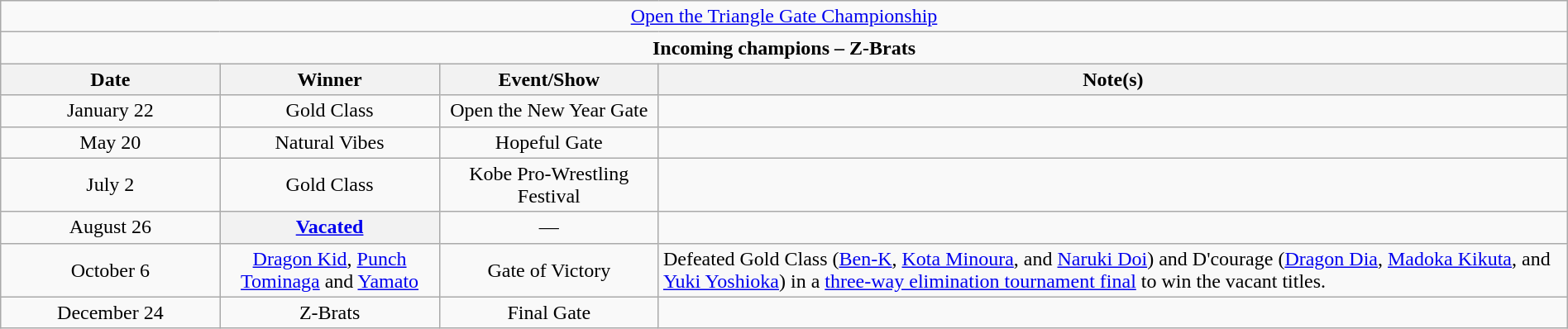<table class="wikitable" style="text-align:center; width:100%;">
<tr>
<td colspan="5" style="text-align: center;"><a href='#'>Open the Triangle Gate Championship</a></td>
</tr>
<tr>
<td colspan="5" style="text-align: center;"><strong>Incoming champions – Z-Brats </strong></td>
</tr>
<tr>
<th width=14%>Date</th>
<th width=14%>Winner</th>
<th width=14%>Event/Show</th>
<th width=58%>Note(s)</th>
</tr>
<tr>
<td>January 22</td>
<td>Gold Class<br></td>
<td>Open the New Year Gate<br></td>
<td></td>
</tr>
<tr>
<td>May 20</td>
<td>Natural Vibes<br></td>
<td>Hopeful Gate<br></td>
<td></td>
</tr>
<tr>
<td>July 2</td>
<td>Gold Class<br></td>
<td>Kobe Pro-Wrestling Festival</td>
<td></td>
</tr>
<tr>
<td>August 26</td>
<th><a href='#'>Vacated</a></th>
<td>—</td>
<td></td>
</tr>
<tr>
<td>October 6</td>
<td><a href='#'>Dragon Kid</a>, <a href='#'>Punch Tominaga</a> and <a href='#'>Yamato</a></td>
<td>Gate of Victory<br></td>
<td align=left>Defeated Gold Class (<a href='#'>Ben-K</a>, <a href='#'>Kota Minoura</a>, and <a href='#'>Naruki Doi</a>) and D'courage (<a href='#'>Dragon Dia</a>, <a href='#'>Madoka Kikuta</a>, and <a href='#'>Yuki Yoshioka</a>) in a <a href='#'>three-way elimination tournament final</a> to win the vacant titles.</td>
</tr>
<tr>
<td>December 24</td>
<td>Z-Brats<br></td>
<td>Final Gate</td>
<td></td>
</tr>
</table>
